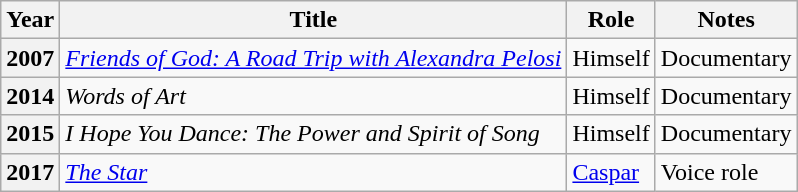<table class="wikitable sortable plainrowheaders">
<tr>
<th scope="col">Year</th>
<th scope="col">Title</th>
<th scope="col">Role</th>
<th class="unsortable" scope="col">Notes</th>
</tr>
<tr>
<th scope="row">2007</th>
<td><em><a href='#'>Friends of God: A Road Trip with Alexandra Pelosi</a></em></td>
<td>Himself</td>
<td>Documentary</td>
</tr>
<tr>
<th scope="row">2014</th>
<td><em>Words of Art</em></td>
<td>Himself</td>
<td>Documentary</td>
</tr>
<tr>
<th scope="row">2015</th>
<td><em>I Hope You Dance: The Power and Spirit of Song</em></td>
<td>Himself</td>
<td>Documentary</td>
</tr>
<tr>
<th scope="row">2017</th>
<td><em><a href='#'>The Star</a></em></td>
<td><a href='#'>Caspar</a></td>
<td>Voice role</td>
</tr>
</table>
